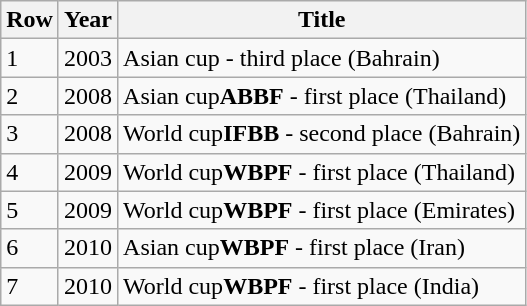<table class="wikitable">
<tr>
<th>Row</th>
<th>Year</th>
<th>Title</th>
</tr>
<tr>
<td>1</td>
<td>2003</td>
<td>Asian cup - third place (Bahrain)</td>
</tr>
<tr>
<td>2</td>
<td>2008</td>
<td>Asian cup<strong>ABBF</strong> - first place (Thailand)</td>
</tr>
<tr>
<td>3</td>
<td>2008</td>
<td>World cup<strong>IFBB</strong> - second place (Bahrain)</td>
</tr>
<tr>
<td>4</td>
<td>2009</td>
<td>World cup<strong>WBPF</strong> - first place (Thailand)</td>
</tr>
<tr>
<td>5</td>
<td>2009</td>
<td>World cup<strong>WBPF</strong> - first place (Emirates)</td>
</tr>
<tr>
<td>6</td>
<td>2010</td>
<td>Asian cup<strong>WBPF</strong> - first place (Iran)</td>
</tr>
<tr>
<td>7</td>
<td>2010</td>
<td>World cup<strong>WBPF</strong> - first place (India)</td>
</tr>
</table>
